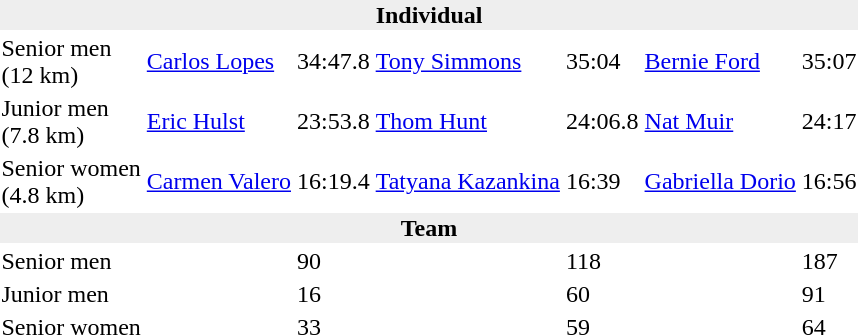<table>
<tr>
<td colspan=7 bgcolor=#eeeeee style=text-align:center;><strong>Individual</strong></td>
</tr>
<tr>
<td>Senior men<br>(12 km)</td>
<td><a href='#'>Carlos Lopes</a><br></td>
<td>34:47.8</td>
<td><a href='#'>Tony Simmons</a><br></td>
<td>35:04</td>
<td><a href='#'>Bernie Ford</a><br></td>
<td>35:07</td>
</tr>
<tr>
<td>Junior men<br>(7.8 km)</td>
<td><a href='#'>Eric Hulst</a><br></td>
<td>23:53.8</td>
<td><a href='#'>Thom Hunt</a><br></td>
<td>24:06.8</td>
<td><a href='#'>Nat Muir</a><br></td>
<td>24:17</td>
</tr>
<tr>
<td>Senior women<br>(4.8 km)</td>
<td><a href='#'>Carmen Valero</a><br></td>
<td>16:19.4</td>
<td><a href='#'>Tatyana Kazankina</a><br></td>
<td>16:39</td>
<td><a href='#'>Gabriella Dorio</a><br></td>
<td>16:56</td>
</tr>
<tr>
<td colspan=7 bgcolor=#eeeeee style=text-align:center;><strong>Team</strong></td>
</tr>
<tr>
<td>Senior men</td>
<td></td>
<td>90</td>
<td></td>
<td>118</td>
<td></td>
<td>187</td>
</tr>
<tr>
<td>Junior men</td>
<td></td>
<td>16</td>
<td></td>
<td>60</td>
<td></td>
<td>91</td>
</tr>
<tr>
<td>Senior women</td>
<td></td>
<td>33</td>
<td></td>
<td>59</td>
<td></td>
<td>64</td>
</tr>
</table>
